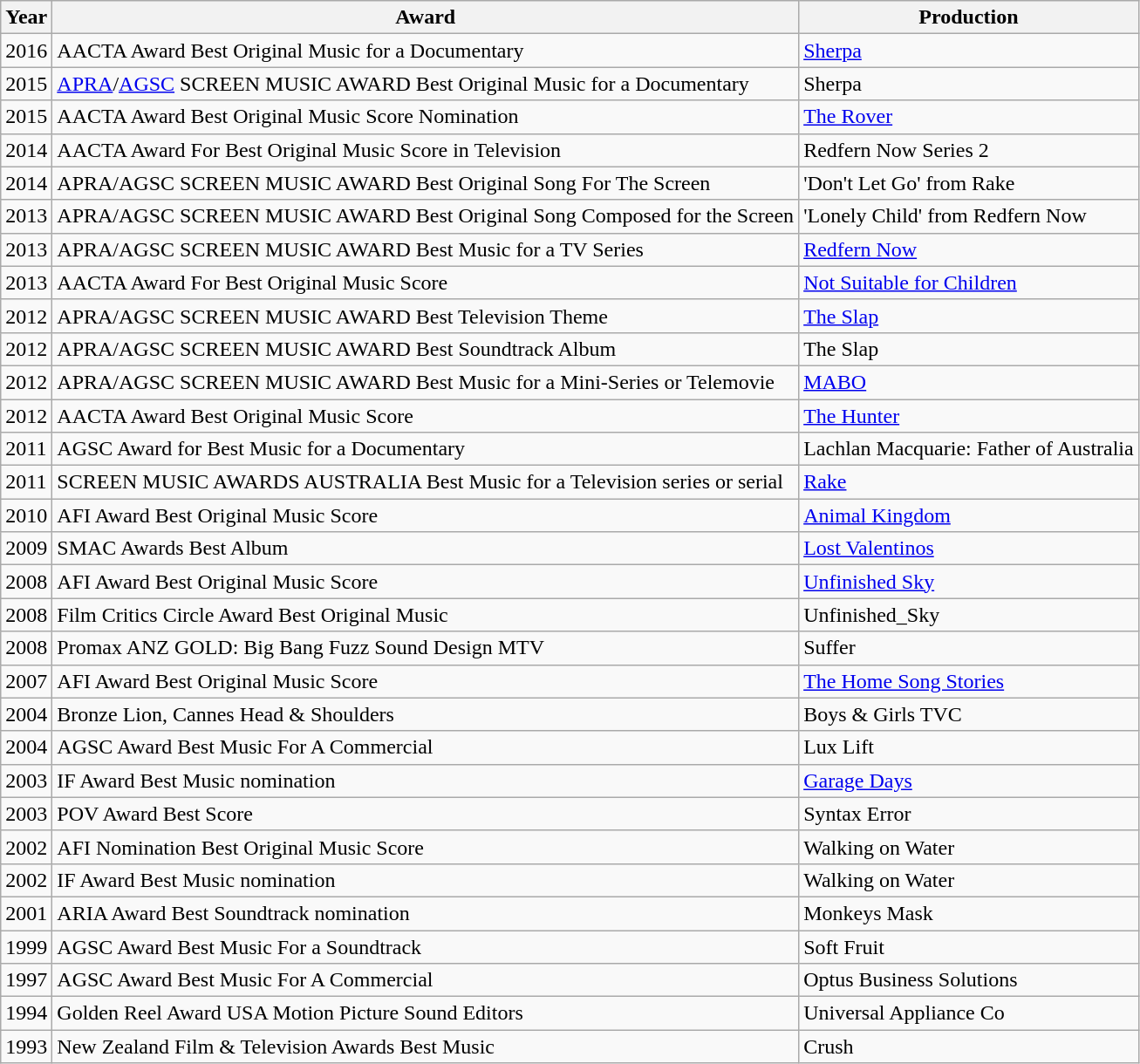<table class="wikitable">
<tr>
<th>Year</th>
<th>Award</th>
<th>Production</th>
</tr>
<tr>
<td>2016</td>
<td>AACTA Award Best Original Music for a Documentary</td>
<td><a href='#'>Sherpa</a></td>
</tr>
<tr>
<td>2015</td>
<td><a href='#'>APRA</a>/<a href='#'>AGSC</a> SCREEN MUSIC AWARD Best Original Music for a Documentary</td>
<td>Sherpa</td>
</tr>
<tr>
<td>2015</td>
<td>AACTA Award Best Original Music Score Nomination</td>
<td><a href='#'>The Rover</a></td>
</tr>
<tr>
<td>2014</td>
<td>AACTA Award For Best Original Music Score in Television</td>
<td>Redfern Now Series 2</td>
</tr>
<tr>
<td>2014</td>
<td>APRA/AGSC SCREEN MUSIC AWARD Best Original Song For The Screen</td>
<td>'Don't Let Go' from Rake</td>
</tr>
<tr>
<td>2013</td>
<td>APRA/AGSC SCREEN MUSIC AWARD Best Original Song Composed for the Screen</td>
<td>'Lonely Child' from Redfern Now</td>
</tr>
<tr>
<td>2013</td>
<td>APRA/AGSC SCREEN MUSIC AWARD Best Music for a TV Series</td>
<td><a href='#'>Redfern Now</a></td>
</tr>
<tr fdsf>
<td>2013</td>
<td>AACTA Award For Best Original Music Score</td>
<td><a href='#'>Not Suitable for Children</a></td>
</tr>
<tr>
<td>2012</td>
<td>APRA/AGSC SCREEN MUSIC AWARD Best Television Theme</td>
<td><a href='#'>The Slap</a></td>
</tr>
<tr>
<td>2012</td>
<td>APRA/AGSC SCREEN MUSIC AWARD Best Soundtrack Album</td>
<td>The Slap</td>
</tr>
<tr>
<td>2012</td>
<td>APRA/AGSC SCREEN MUSIC AWARD Best Music for a Mini-Series or Telemovie</td>
<td><a href='#'>MABO</a></td>
</tr>
<tr>
<td>2012</td>
<td>AACTA Award Best Original Music Score</td>
<td><a href='#'>The Hunter</a></td>
</tr>
<tr>
<td>2011</td>
<td>AGSC Award for Best Music for a Documentary</td>
<td>Lachlan Macquarie: Father of Australia</td>
</tr>
<tr>
<td>2011</td>
<td>SCREEN MUSIC AWARDS AUSTRALIA Best Music for a Television series or serial</td>
<td><a href='#'>Rake</a></td>
</tr>
<tr>
<td>2010</td>
<td>AFI Award Best Original Music Score</td>
<td><a href='#'>Animal Kingdom</a></td>
</tr>
<tr>
<td>2009</td>
<td>SMAC Awards Best Album</td>
<td><a href='#'>Lost Valentinos</a></td>
</tr>
<tr>
<td>2008</td>
<td>AFI Award Best Original Music Score</td>
<td><a href='#'>Unfinished Sky</a></td>
</tr>
<tr>
<td>2008</td>
<td>Film Critics Circle Award Best Original Music</td>
<td>Unfinished_Sky</td>
</tr>
<tr>
<td>2008</td>
<td>Promax ANZ GOLD: Big Bang Fuzz Sound Design MTV</td>
<td>Suffer</td>
</tr>
<tr>
<td>2007</td>
<td>AFI Award Best Original Music Score</td>
<td><a href='#'>The Home Song Stories</a></td>
</tr>
<tr>
<td>2004</td>
<td>Bronze Lion, Cannes Head & Shoulders</td>
<td>Boys & Girls TVC</td>
</tr>
<tr>
<td>2004</td>
<td>AGSC Award Best Music For A Commercial</td>
<td>Lux Lift</td>
</tr>
<tr>
<td>2003</td>
<td>IF Award Best Music nomination</td>
<td><a href='#'>Garage Days</a></td>
</tr>
<tr>
<td>2003</td>
<td>POV Award Best Score</td>
<td>Syntax Error</td>
</tr>
<tr>
<td>2002</td>
<td>AFI Nomination Best Original Music Score</td>
<td>Walking on Water</td>
</tr>
<tr>
<td>2002</td>
<td>IF Award Best Music nomination</td>
<td>Walking on Water</td>
</tr>
<tr>
<td>2001</td>
<td>ARIA Award Best Soundtrack nomination</td>
<td>Monkeys Mask</td>
</tr>
<tr>
<td>1999</td>
<td>AGSC Award Best Music For a Soundtrack</td>
<td>Soft Fruit</td>
</tr>
<tr>
<td>1997</td>
<td>AGSC Award Best Music For A Commercial</td>
<td>Optus Business Solutions</td>
</tr>
<tr>
<td>1994</td>
<td>Golden Reel Award USA Motion Picture Sound Editors</td>
<td>Universal Appliance Co</td>
</tr>
<tr>
<td>1993</td>
<td>New Zealand Film & Television Awards Best Music</td>
<td>Crush</td>
</tr>
</table>
